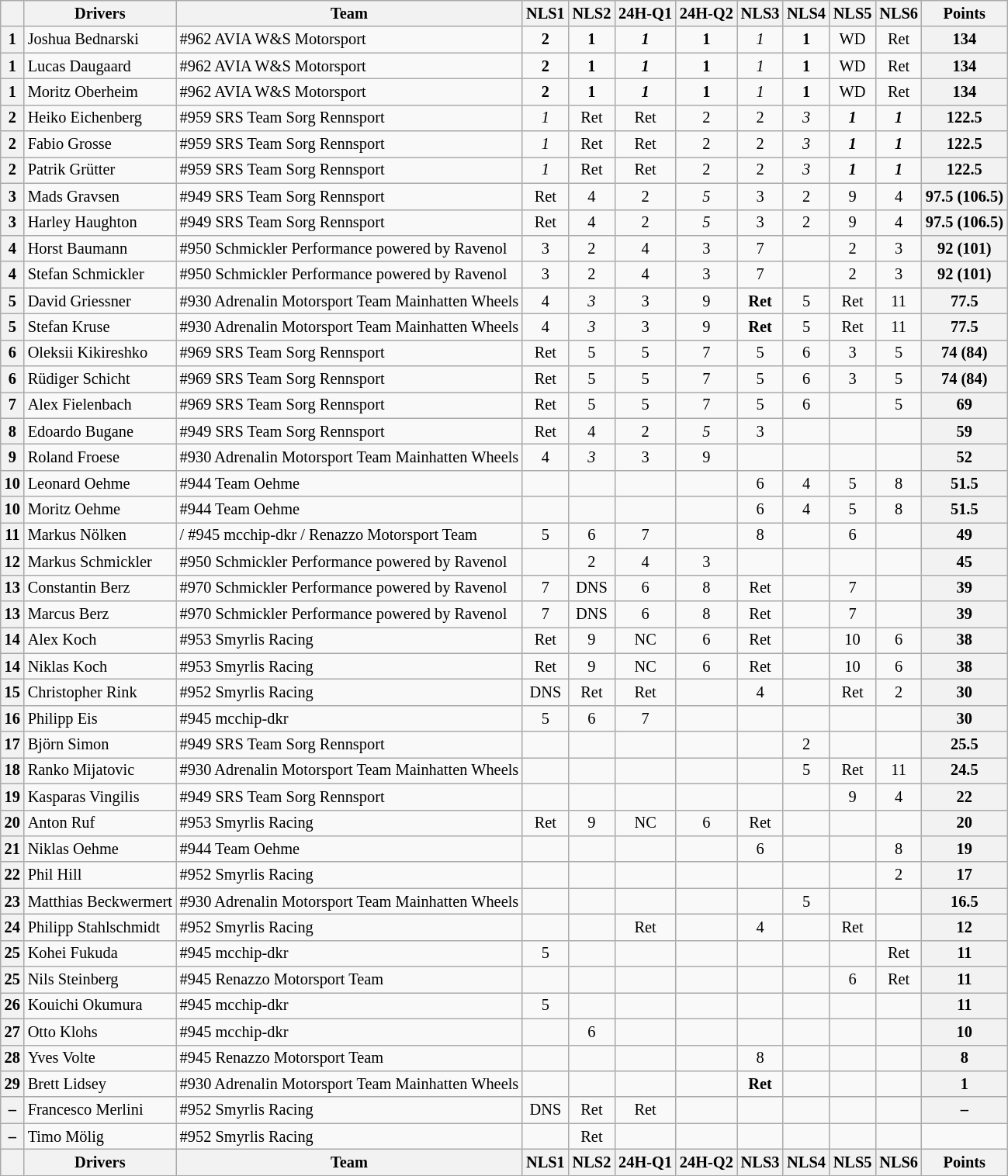<table class="wikitable" style="font-size:85%; text-align:center;">
<tr>
<th></th>
<th>Drivers</th>
<th>Team</th>
<th>NLS1</th>
<th>NLS2</th>
<th>24H-Q1</th>
<th>24H-Q2</th>
<th>NLS3</th>
<th>NLS4</th>
<th>NLS5</th>
<th>NLS6</th>
<th>Points</th>
</tr>
<tr>
<th>1</th>
<td align="left"> Joshua Bednarski</td>
<td align="left"> #962 AVIA W&S Motorsport</td>
<td> <strong>2</strong></td>
<td> <strong>1</strong></td>
<td> <strong><em>1</em></strong></td>
<td> <strong>1</strong></td>
<td> <em>1</em></td>
<td> <strong>1</strong></td>
<td> WD</td>
<td> Ret</td>
<th>134</th>
</tr>
<tr>
<th>1</th>
<td align="left"> Lucas Daugaard</td>
<td align="left"> #962 AVIA W&S Motorsport</td>
<td> <strong>2</strong></td>
<td> <strong>1</strong></td>
<td> <strong><em>1</em></strong></td>
<td> <strong>1</strong></td>
<td> <em>1</em></td>
<td> <strong>1</strong></td>
<td> WD</td>
<td> Ret</td>
<th>134</th>
</tr>
<tr>
<th>1</th>
<td align="left"> Moritz Oberheim</td>
<td align="left"> #962 AVIA W&S Motorsport</td>
<td> <strong>2</strong></td>
<td> <strong>1</strong></td>
<td> <strong><em>1</em></strong></td>
<td> <strong>1</strong></td>
<td> <em>1</em></td>
<td> <strong>1</strong></td>
<td> WD</td>
<td> Ret</td>
<th>134</th>
</tr>
<tr>
<th>2</th>
<td align="left"> Heiko Eichenberg</td>
<td align="left"> #959 SRS Team Sorg Rennsport</td>
<td> <em>1</em></td>
<td> Ret</td>
<td> Ret</td>
<td> 2</td>
<td> 2</td>
<td> <em>3</em></td>
<td> <strong><em>1</em></strong></td>
<td> <strong><em>1</em></strong></td>
<th>122.5</th>
</tr>
<tr>
<th>2</th>
<td align="left"> Fabio Grosse</td>
<td align="left"> #959 SRS Team Sorg Rennsport</td>
<td> <em>1</em></td>
<td> Ret</td>
<td> Ret</td>
<td> 2</td>
<td> 2</td>
<td> <em>3</em></td>
<td> <strong><em>1</em></strong></td>
<td> <strong><em>1</em></strong></td>
<th>122.5</th>
</tr>
<tr>
<th>2</th>
<td align="left"> Patrik Grütter</td>
<td align="left"> #959 SRS Team Sorg Rennsport</td>
<td> <em>1</em></td>
<td> Ret</td>
<td> Ret</td>
<td> 2</td>
<td> 2</td>
<td> <em>3</em></td>
<td> <strong><em>1</em></strong></td>
<td> <strong><em>1</em></strong></td>
<th>122.5</th>
</tr>
<tr>
<th>3</th>
<td align="left"> Mads Gravsen</td>
<td align="left"> #949 SRS Team Sorg Rennsport</td>
<td> Ret</td>
<td> 4</td>
<td> 2</td>
<td> <em>5</em></td>
<td> 3</td>
<td> 2</td>
<td> 9</td>
<td> 4</td>
<th>97.5 (106.5)</th>
</tr>
<tr>
<th>3</th>
<td align="left"> Harley Haughton</td>
<td align="left"> #949 SRS Team Sorg Rennsport</td>
<td> Ret</td>
<td> 4</td>
<td> 2</td>
<td> <em>5</em></td>
<td> 3</td>
<td> 2</td>
<td> 9</td>
<td> 4</td>
<th>97.5 (106.5)</th>
</tr>
<tr>
<th>4</th>
<td align="left"> Horst Baumann</td>
<td align="left"> #950 Schmickler Performance powered by Ravenol</td>
<td> 3</td>
<td> 2</td>
<td> 4</td>
<td> 3</td>
<td> 7</td>
<td></td>
<td> 2</td>
<td> 3</td>
<th>92 (101)</th>
</tr>
<tr>
<th>4</th>
<td align="left"> Stefan Schmickler</td>
<td align="left"> #950 Schmickler Performance powered by Ravenol</td>
<td> 3</td>
<td> 2</td>
<td> 4</td>
<td> 3</td>
<td> 7</td>
<td></td>
<td> 2</td>
<td> 3</td>
<th>92 (101)</th>
</tr>
<tr>
<th>5</th>
<td align="left"> David Griessner</td>
<td align="left"> #930 Adrenalin Motorsport Team Mainhatten Wheels</td>
<td> 4</td>
<td> <em>3</em></td>
<td> 3</td>
<td> 9</td>
<td> <strong>Ret</strong></td>
<td> 5</td>
<td> Ret</td>
<td> 11</td>
<th>77.5</th>
</tr>
<tr>
<th>5</th>
<td align="left"> Stefan Kruse</td>
<td align="left"> #930 Adrenalin Motorsport Team Mainhatten Wheels</td>
<td> 4</td>
<td> <em>3</em></td>
<td> 3</td>
<td> 9</td>
<td> <strong>Ret</strong></td>
<td> 5</td>
<td> Ret</td>
<td> 11</td>
<th>77.5</th>
</tr>
<tr>
<th>6</th>
<td align="left"> Oleksii Kikireshko</td>
<td align="left"> #969 SRS Team Sorg Rennsport</td>
<td> Ret</td>
<td> 5</td>
<td> 5</td>
<td> 7</td>
<td> 5</td>
<td> 6</td>
<td> 3</td>
<td> 5</td>
<th>74 (84)</th>
</tr>
<tr>
<th>6</th>
<td align="left"> Rüdiger Schicht</td>
<td align="left"> #969 SRS Team Sorg Rennsport</td>
<td> Ret</td>
<td> 5</td>
<td> 5</td>
<td> 7</td>
<td> 5</td>
<td> 6</td>
<td> 3</td>
<td> 5</td>
<th>74 (84)</th>
</tr>
<tr>
<th>7</th>
<td align="left"> Alex Fielenbach</td>
<td align="left"> #969 SRS Team Sorg Rennsport</td>
<td> Ret</td>
<td> 5</td>
<td> 5</td>
<td> 7</td>
<td> 5</td>
<td> 6</td>
<td></td>
<td> 5</td>
<th>69</th>
</tr>
<tr>
<th>8</th>
<td align="left"> Edoardo Bugane</td>
<td align="left"> #949 SRS Team Sorg Rennsport</td>
<td> Ret</td>
<td> 4</td>
<td> 2</td>
<td> <em>5</em></td>
<td> 3</td>
<td></td>
<td></td>
<td></td>
<th>59</th>
</tr>
<tr>
<th>9</th>
<td align="left"> Roland Froese</td>
<td align="left"> #930 Adrenalin Motorsport Team Mainhatten Wheels</td>
<td> 4</td>
<td> <em>3</em></td>
<td> 3</td>
<td> 9</td>
<td></td>
<td></td>
<td></td>
<td></td>
<th>52</th>
</tr>
<tr>
<th>10</th>
<td align="left"> Leonard Oehme</td>
<td align="left"> #944 Team Oehme</td>
<td></td>
<td></td>
<td></td>
<td></td>
<td> 6</td>
<td> 4</td>
<td> 5</td>
<td> 8</td>
<th>51.5</th>
</tr>
<tr>
<th>10</th>
<td align="left"> Moritz Oehme</td>
<td align="left"> #944 Team Oehme</td>
<td></td>
<td></td>
<td></td>
<td></td>
<td> 6</td>
<td> 4</td>
<td> 5</td>
<td> 8</td>
<th>51.5</th>
</tr>
<tr>
<th>11</th>
<td align="left"> Markus Nölken</td>
<td align="left">/ #945 mcchip-dkr / Renazzo Motorsport Team</td>
<td> 5</td>
<td> 6</td>
<td> 7</td>
<td></td>
<td> 8</td>
<td></td>
<td> 6</td>
<td></td>
<th>49</th>
</tr>
<tr>
<th>12</th>
<td align="left"> Markus Schmickler</td>
<td align="left"> #950 Schmickler Performance powered by Ravenol</td>
<td></td>
<td> 2</td>
<td> 4</td>
<td> 3</td>
<td></td>
<td></td>
<td></td>
<td></td>
<th>45</th>
</tr>
<tr>
<th>13</th>
<td align="left"> Constantin Berz</td>
<td align="left"> #970 Schmickler Performance powered by Ravenol</td>
<td> 7</td>
<td> DNS</td>
<td> 6</td>
<td> 8</td>
<td> Ret</td>
<td></td>
<td> 7</td>
<td></td>
<th>39</th>
</tr>
<tr>
<th>13</th>
<td align="left"> Marcus Berz</td>
<td align="left"> #970 Schmickler Performance powered by Ravenol</td>
<td> 7</td>
<td> DNS</td>
<td> 6</td>
<td> 8</td>
<td> Ret</td>
<td></td>
<td> 7</td>
<td></td>
<th>39</th>
</tr>
<tr>
<th>14</th>
<td align="left"> Alex Koch</td>
<td align="left"> #953 Smyrlis Racing</td>
<td> Ret</td>
<td> 9</td>
<td> NC</td>
<td> 6</td>
<td> Ret</td>
<td></td>
<td> 10</td>
<td> 6</td>
<th>38</th>
</tr>
<tr>
<th>14</th>
<td align="left"> Niklas Koch</td>
<td align="left"> #953 Smyrlis Racing</td>
<td> Ret</td>
<td> 9</td>
<td> NC</td>
<td> 6</td>
<td> Ret</td>
<td></td>
<td> 10</td>
<td> 6</td>
<th>38</th>
</tr>
<tr>
<th>15</th>
<td align="left"> Christopher Rink</td>
<td align="left"> #952 Smyrlis Racing</td>
<td> DNS</td>
<td> Ret</td>
<td> Ret</td>
<td></td>
<td> 4</td>
<td></td>
<td> Ret</td>
<td> 2</td>
<th>30</th>
</tr>
<tr>
<th>16</th>
<td align="left"> Philipp Eis</td>
<td align="left"> #945 mcchip-dkr</td>
<td> 5</td>
<td> 6</td>
<td> 7</td>
<td></td>
<td></td>
<td></td>
<td></td>
<td></td>
<th>30</th>
</tr>
<tr>
<th>17</th>
<td align="left"> Björn Simon</td>
<td align="left"> #949 SRS Team Sorg Rennsport</td>
<td></td>
<td></td>
<td></td>
<td></td>
<td></td>
<td> 2</td>
<td></td>
<td></td>
<th>25.5</th>
</tr>
<tr>
<th>18</th>
<td align="left"> Ranko Mijatovic</td>
<td align="left"> #930 Adrenalin Motorsport Team Mainhatten Wheels</td>
<td></td>
<td></td>
<td></td>
<td></td>
<td></td>
<td> 5</td>
<td> Ret</td>
<td> 11</td>
<th>24.5</th>
</tr>
<tr>
<th>19</th>
<td align="left"> Kasparas Vingilis</td>
<td align="left"> #949 SRS Team Sorg Rennsport</td>
<td></td>
<td></td>
<td></td>
<td></td>
<td></td>
<td></td>
<td> 9</td>
<td> 4</td>
<th>22</th>
</tr>
<tr>
<th>20</th>
<td align="left"> Anton Ruf</td>
<td align="left"> #953 Smyrlis Racing</td>
<td> Ret</td>
<td> 9</td>
<td> NC</td>
<td> 6</td>
<td> Ret</td>
<td></td>
<td></td>
<td></td>
<th>20</th>
</tr>
<tr>
<th>21</th>
<td align="left"> Niklas Oehme</td>
<td align="left"> #944 Team Oehme</td>
<td></td>
<td></td>
<td></td>
<td></td>
<td> 6</td>
<td></td>
<td></td>
<td> 8</td>
<th>19</th>
</tr>
<tr>
<th>22</th>
<td align="left"> Phil Hill</td>
<td align="left"> #952 Smyrlis Racing</td>
<td></td>
<td></td>
<td></td>
<td></td>
<td></td>
<td></td>
<td></td>
<td> 2</td>
<th>17</th>
</tr>
<tr>
<th>23</th>
<td align="left"> Matthias Beckwermert</td>
<td align="left"> #930 Adrenalin Motorsport Team Mainhatten Wheels</td>
<td></td>
<td></td>
<td></td>
<td></td>
<td></td>
<td> 5</td>
<td></td>
<td></td>
<th>16.5</th>
</tr>
<tr>
<th>24</th>
<td align="left"> Philipp Stahlschmidt</td>
<td align="left"> #952 Smyrlis Racing</td>
<td></td>
<td></td>
<td> Ret</td>
<td></td>
<td> 4</td>
<td></td>
<td> Ret</td>
<td></td>
<th>12</th>
</tr>
<tr>
<th>25</th>
<td align="left"> Kohei Fukuda</td>
<td align="left"> #945 mcchip-dkr</td>
<td> 5</td>
<td></td>
<td></td>
<td></td>
<td></td>
<td></td>
<td></td>
<td> Ret</td>
<th>11</th>
</tr>
<tr>
<th>25</th>
<td align="left"> Nils Steinberg</td>
<td align="left"> #945 Renazzo Motorsport Team</td>
<td></td>
<td></td>
<td></td>
<td></td>
<td></td>
<td></td>
<td> 6</td>
<td> Ret</td>
<th>11</th>
</tr>
<tr>
<th>26</th>
<td align="left"> Kouichi Okumura</td>
<td align="left"> #945 mcchip-dkr</td>
<td> 5</td>
<td></td>
<td></td>
<td></td>
<td></td>
<td></td>
<td></td>
<td></td>
<th>11</th>
</tr>
<tr>
<th>27</th>
<td align="left"> Otto Klohs</td>
<td align="left"> #945 mcchip-dkr</td>
<td></td>
<td> 6</td>
<td></td>
<td></td>
<td></td>
<td></td>
<td></td>
<td></td>
<th>10</th>
</tr>
<tr>
<th>28</th>
<td align="left"> Yves Volte</td>
<td align="left"> #945 Renazzo Motorsport Team</td>
<td></td>
<td></td>
<td></td>
<td></td>
<td> 8</td>
<td></td>
<td></td>
<td></td>
<th>8</th>
</tr>
<tr>
<th>29</th>
<td align="left"> Brett Lidsey</td>
<td align="left"> #930 Adrenalin Motorsport Team Mainhatten Wheels</td>
<td></td>
<td></td>
<td></td>
<td></td>
<td> <strong>Ret</strong></td>
<td></td>
<td></td>
<td></td>
<th>1</th>
</tr>
<tr>
<th>–</th>
<td align="left"> Francesco Merlini</td>
<td align="left"> #952 Smyrlis Racing</td>
<td> DNS</td>
<td> Ret</td>
<td> Ret</td>
<td></td>
<td></td>
<td></td>
<td></td>
<td></td>
<th>–</th>
</tr>
<tr>
<th>–</th>
<td align="left"> Timo Mölig</td>
<td align="left"> #952 Smyrlis Racing</td>
<td></td>
<td> Ret</td>
<td></td>
<td></td>
<td></td>
<td></td>
<td></td>
<td></td>
</tr>
<tr>
<th></th>
<th>Drivers</th>
<th>Team</th>
<th>NLS1</th>
<th>NLS2</th>
<th>24H-Q1</th>
<th>24H-Q2</th>
<th>NLS3</th>
<th>NLS4</th>
<th>NLS5</th>
<th>NLS6</th>
<th>Points</th>
</tr>
</table>
